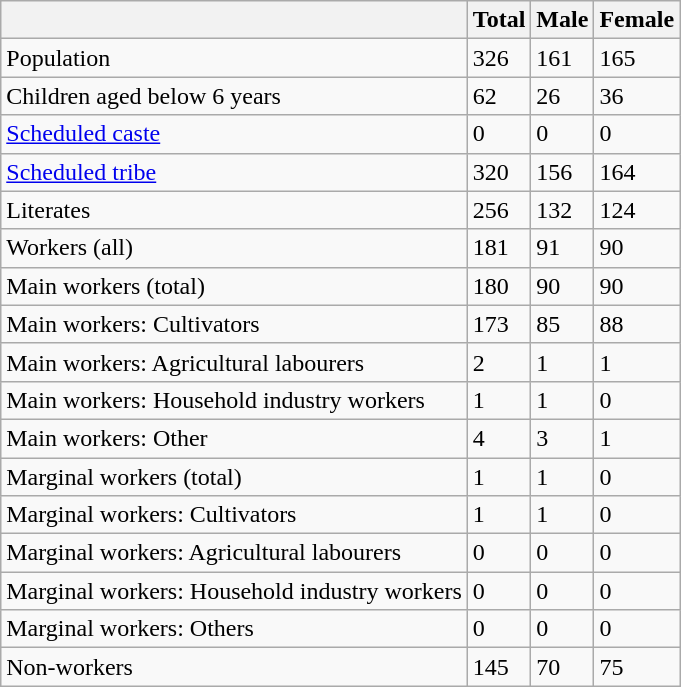<table class="wikitable sortable">
<tr>
<th></th>
<th>Total</th>
<th>Male</th>
<th>Female</th>
</tr>
<tr>
<td>Population</td>
<td>326</td>
<td>161</td>
<td>165</td>
</tr>
<tr>
<td>Children aged below 6 years</td>
<td>62</td>
<td>26</td>
<td>36</td>
</tr>
<tr>
<td><a href='#'>Scheduled caste</a></td>
<td>0</td>
<td>0</td>
<td>0</td>
</tr>
<tr>
<td><a href='#'>Scheduled tribe</a></td>
<td>320</td>
<td>156</td>
<td>164</td>
</tr>
<tr>
<td>Literates</td>
<td>256</td>
<td>132</td>
<td>124</td>
</tr>
<tr>
<td>Workers (all)</td>
<td>181</td>
<td>91</td>
<td>90</td>
</tr>
<tr>
<td>Main workers (total)</td>
<td>180</td>
<td>90</td>
<td>90</td>
</tr>
<tr>
<td>Main workers: Cultivators</td>
<td>173</td>
<td>85</td>
<td>88</td>
</tr>
<tr>
<td>Main workers: Agricultural labourers</td>
<td>2</td>
<td>1</td>
<td>1</td>
</tr>
<tr>
<td>Main workers: Household industry workers</td>
<td>1</td>
<td>1</td>
<td>0</td>
</tr>
<tr>
<td>Main workers: Other</td>
<td>4</td>
<td>3</td>
<td>1</td>
</tr>
<tr>
<td>Marginal workers (total)</td>
<td>1</td>
<td>1</td>
<td>0</td>
</tr>
<tr>
<td>Marginal workers: Cultivators</td>
<td>1</td>
<td>1</td>
<td>0</td>
</tr>
<tr>
<td>Marginal workers: Agricultural labourers</td>
<td>0</td>
<td>0</td>
<td>0</td>
</tr>
<tr>
<td>Marginal workers: Household industry workers</td>
<td>0</td>
<td>0</td>
<td>0</td>
</tr>
<tr>
<td>Marginal workers: Others</td>
<td>0</td>
<td>0</td>
<td>0</td>
</tr>
<tr>
<td>Non-workers</td>
<td>145</td>
<td>70</td>
<td>75</td>
</tr>
</table>
